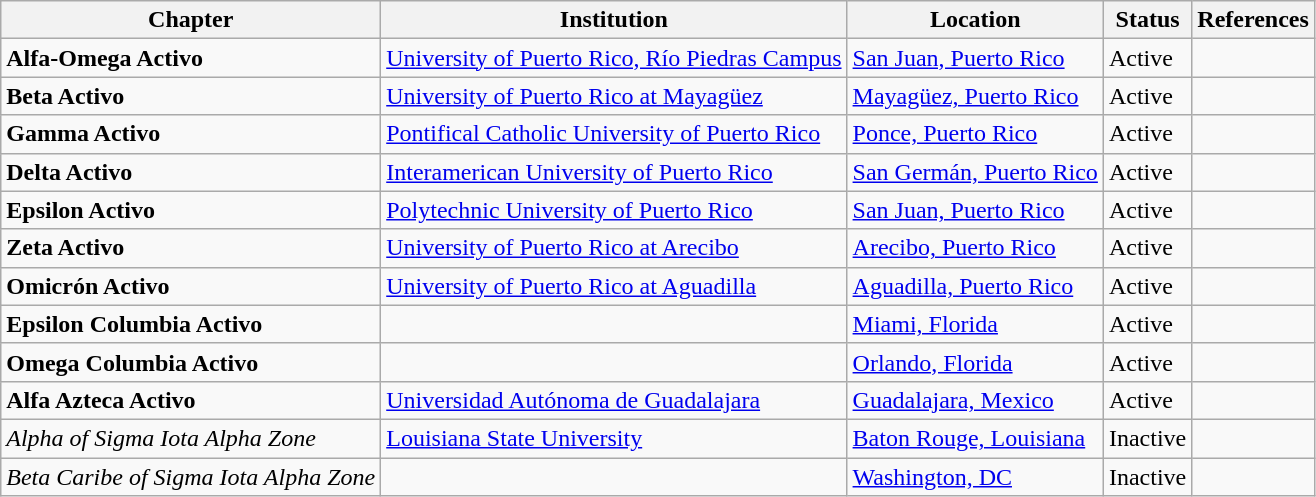<table class="wikitable sortable">
<tr>
<th>Chapter</th>
<th>Institution</th>
<th>Location</th>
<th>Status</th>
<th>References</th>
</tr>
<tr>
<td><strong>Alfa-Omega Activo</strong></td>
<td><a href='#'>University of Puerto Rico, Río Piedras Campus</a></td>
<td><a href='#'>San Juan, Puerto Rico</a></td>
<td>Active</td>
<td></td>
</tr>
<tr>
<td><strong>Beta Activo</strong></td>
<td><a href='#'>University of Puerto Rico at Mayagüez</a></td>
<td><a href='#'>Mayagüez, Puerto Rico</a></td>
<td>Active</td>
<td></td>
</tr>
<tr>
<td><strong>Gamma Activo</strong></td>
<td><a href='#'>Pontifical Catholic University of Puerto Rico</a></td>
<td><a href='#'>Ponce, Puerto Rico</a></td>
<td>Active</td>
<td></td>
</tr>
<tr>
<td><strong>Delta Activo</strong></td>
<td><a href='#'>Interamerican University of Puerto Rico</a></td>
<td><a href='#'>San Germán, Puerto Rico</a></td>
<td>Active</td>
<td></td>
</tr>
<tr>
<td><strong>Epsilon Activo</strong></td>
<td><a href='#'>Polytechnic University of Puerto Rico</a></td>
<td><a href='#'>San Juan, Puerto Rico</a></td>
<td>Active</td>
<td></td>
</tr>
<tr>
<td><strong>Zeta Activo</strong></td>
<td><a href='#'>University of Puerto Rico at Arecibo</a></td>
<td><a href='#'>Arecibo, Puerto Rico</a></td>
<td>Active</td>
<td></td>
</tr>
<tr>
<td><strong>Omicrón Activo</strong></td>
<td><a href='#'>University of Puerto Rico at Aguadilla</a></td>
<td><a href='#'>Aguadilla, Puerto Rico</a></td>
<td>Active</td>
<td></td>
</tr>
<tr>
<td><strong>Epsilon Columbia Activo</strong></td>
<td></td>
<td><a href='#'>Miami, Florida</a></td>
<td>Active</td>
<td></td>
</tr>
<tr>
<td><strong>Omega Columbia Activo</strong></td>
<td></td>
<td><a href='#'>Orlando, Florida</a></td>
<td>Active</td>
<td></td>
</tr>
<tr>
<td><strong>Alfa Azteca Activo</strong></td>
<td><a href='#'>Universidad Autónoma de Guadalajara</a></td>
<td><a href='#'>Guadalajara, Mexico</a></td>
<td>Active</td>
<td></td>
</tr>
<tr>
<td><em>Alpha of Sigma Iota Alpha Zone</em></td>
<td><a href='#'>Louisiana State University</a></td>
<td><a href='#'>Baton Rouge, Louisiana</a></td>
<td>Inactive</td>
<td></td>
</tr>
<tr>
<td><em>Beta Caribe of Sigma Iota Alpha Zone</em></td>
<td></td>
<td><a href='#'>Washington, DC</a></td>
<td>Inactive</td>
<td></td>
</tr>
</table>
